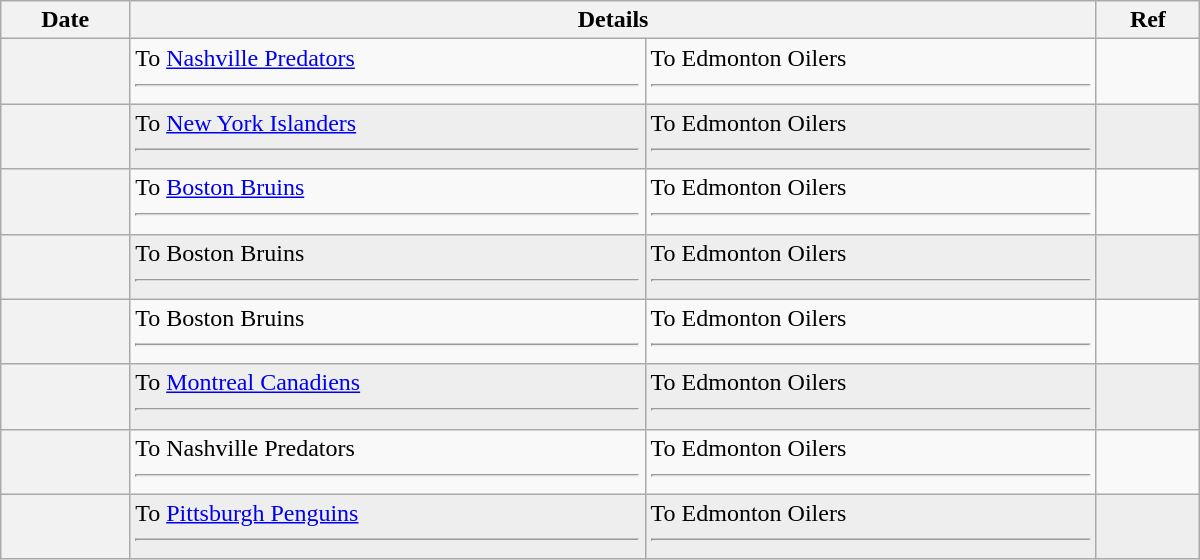<table class="wikitable plainrowheaders" style="width: 50em;">
<tr>
<th scope="col">Date</th>
<th scope="col" colspan="2">Details</th>
<th scope="col">Ref</th>
</tr>
<tr>
<th scope="row"></th>
<td valign="top">To <a href='#'>Nashville Predators</a> <hr></td>
<td valign="top">To Edmonton Oilers <hr></td>
<td></td>
</tr>
<tr bgcolor="#eeeeee">
<th scope="row"></th>
<td valign="top">To <a href='#'>New York Islanders</a> <hr></td>
<td valign="top">To Edmonton Oilers <hr></td>
<td></td>
</tr>
<tr>
<th scope="row"></th>
<td valign="top">To <a href='#'>Boston Bruins</a> <hr></td>
<td valign="top">To Edmonton Oilers <hr></td>
<td></td>
</tr>
<tr bgcolor="#eeeeee">
<th scope="row"></th>
<td valign="top">To Boston Bruins <hr></td>
<td valign="top">To Edmonton Oilers <hr></td>
<td></td>
</tr>
<tr>
<th scope="row"></th>
<td valign="top">To Boston Bruins <hr></td>
<td valign="top">To Edmonton Oilers <hr></td>
<td></td>
</tr>
<tr bgcolor="#eeeeee">
<th scope="row"></th>
<td valign="top">To <a href='#'>Montreal Canadiens</a> <hr></td>
<td valign="top">To Edmonton Oilers <hr></td>
<td></td>
</tr>
<tr>
<th scope="row"></th>
<td valign="top">To Nashville Predators <hr></td>
<td valign="top">To Edmonton Oilers <hr></td>
<td></td>
</tr>
<tr bgcolor="#eeeeee">
<th scope="row"></th>
<td valign="top">To <a href='#'>Pittsburgh Penguins</a> <hr></td>
<td valign="top">To Edmonton Oilers <hr></td>
<td></td>
</tr>
</table>
